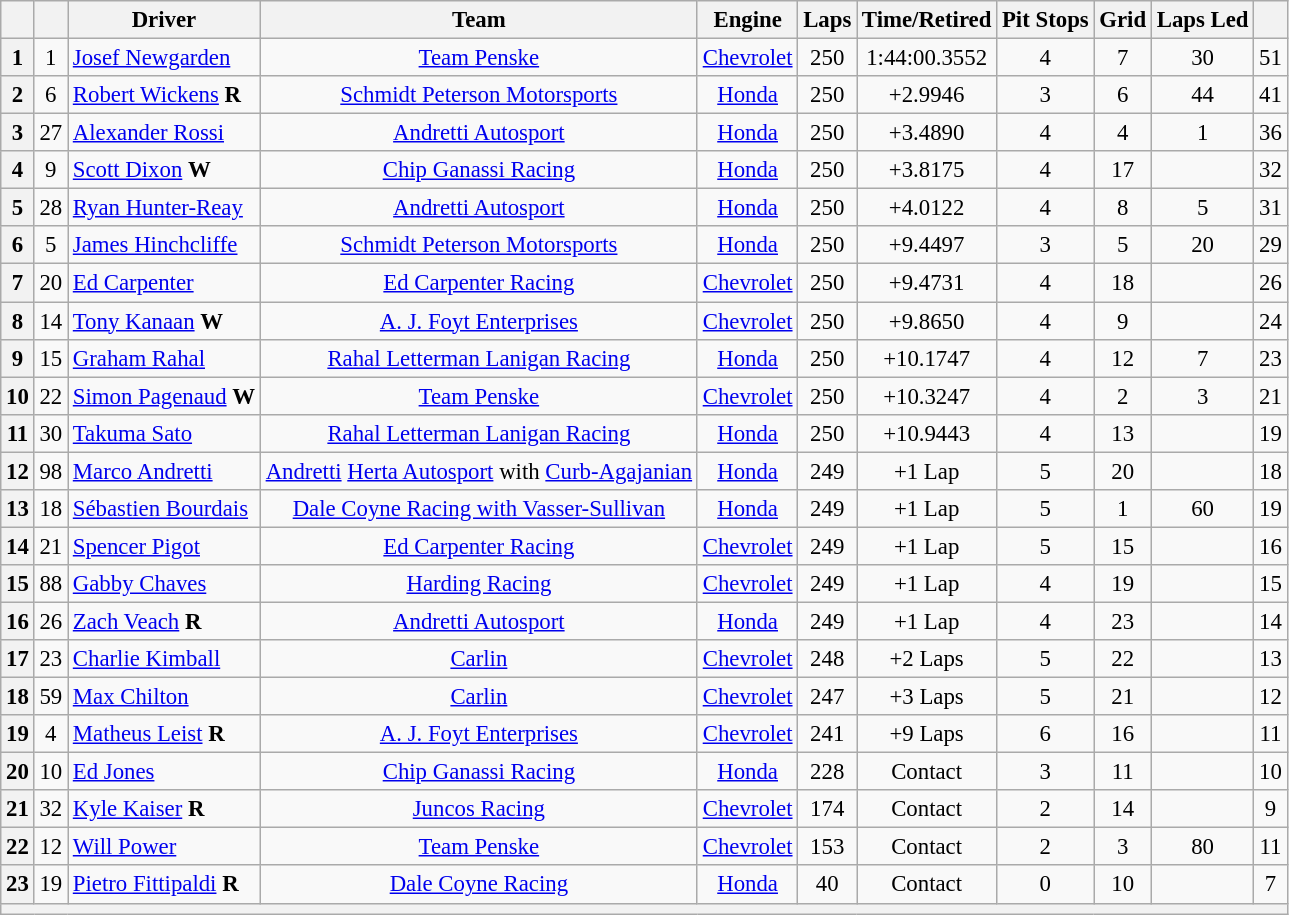<table class="wikitable" style="text-align:center; font-size: 95%;">
<tr>
<th></th>
<th></th>
<th>Driver</th>
<th>Team</th>
<th>Engine</th>
<th>Laps</th>
<th>Time/Retired</th>
<th>Pit Stops</th>
<th>Grid</th>
<th>Laps Led</th>
<th></th>
</tr>
<tr>
<th>1</th>
<td>1</td>
<td align="left"> <a href='#'>Josef Newgarden</a></td>
<td><a href='#'>Team Penske</a></td>
<td><a href='#'>Chevrolet</a></td>
<td>250</td>
<td>1:44:00.3552</td>
<td>4</td>
<td>7</td>
<td>30</td>
<td>51</td>
</tr>
<tr>
<th>2</th>
<td>6</td>
<td align="left"> <a href='#'>Robert Wickens</a> <strong><span>R</span></strong></td>
<td><a href='#'>Schmidt Peterson Motorsports</a></td>
<td><a href='#'>Honda</a></td>
<td>250</td>
<td>+2.9946</td>
<td>3</td>
<td>6</td>
<td>44</td>
<td>41</td>
</tr>
<tr>
<th>3</th>
<td>27</td>
<td align="left"> <a href='#'>Alexander Rossi</a></td>
<td><a href='#'>Andretti Autosport</a></td>
<td><a href='#'>Honda</a></td>
<td>250</td>
<td>+3.4890</td>
<td>4</td>
<td>4</td>
<td>1</td>
<td>36</td>
</tr>
<tr>
<th>4</th>
<td>9</td>
<td align="left"> <a href='#'>Scott Dixon</a> <strong><span>W</span></strong></td>
<td><a href='#'>Chip Ganassi Racing</a></td>
<td><a href='#'>Honda</a></td>
<td>250</td>
<td>+3.8175</td>
<td>4</td>
<td>17</td>
<td></td>
<td>32</td>
</tr>
<tr>
<th>5</th>
<td>28</td>
<td align="left"> <a href='#'>Ryan Hunter-Reay</a></td>
<td><a href='#'>Andretti Autosport</a></td>
<td><a href='#'>Honda</a></td>
<td>250</td>
<td>+4.0122</td>
<td>4</td>
<td>8</td>
<td>5</td>
<td>31</td>
</tr>
<tr>
<th>6</th>
<td>5</td>
<td align="left"> <a href='#'>James Hinchcliffe</a></td>
<td><a href='#'>Schmidt Peterson Motorsports</a></td>
<td><a href='#'>Honda</a></td>
<td>250</td>
<td>+9.4497</td>
<td>3</td>
<td>5</td>
<td>20</td>
<td>29</td>
</tr>
<tr>
<th>7</th>
<td>20</td>
<td align="left"> <a href='#'>Ed Carpenter</a></td>
<td><a href='#'>Ed Carpenter Racing</a></td>
<td><a href='#'>Chevrolet</a></td>
<td>250</td>
<td>+9.4731</td>
<td>4</td>
<td>18</td>
<td></td>
<td>26</td>
</tr>
<tr>
<th>8</th>
<td>14</td>
<td align="left"> <a href='#'>Tony Kanaan</a> <strong><span>W</span></strong></td>
<td><a href='#'>A. J. Foyt Enterprises</a></td>
<td><a href='#'>Chevrolet</a></td>
<td>250</td>
<td>+9.8650</td>
<td>4</td>
<td>9</td>
<td></td>
<td>24</td>
</tr>
<tr>
<th>9</th>
<td>15</td>
<td align="left"> <a href='#'>Graham Rahal</a></td>
<td><a href='#'>Rahal Letterman Lanigan Racing</a></td>
<td><a href='#'>Honda</a></td>
<td>250</td>
<td>+10.1747</td>
<td>4</td>
<td>12</td>
<td>7</td>
<td>23</td>
</tr>
<tr>
<th>10</th>
<td>22</td>
<td align="left"> <a href='#'>Simon Pagenaud</a> <strong><span>W</span></strong></td>
<td><a href='#'>Team Penske</a></td>
<td><a href='#'>Chevrolet</a></td>
<td>250</td>
<td>+10.3247</td>
<td>4</td>
<td>2</td>
<td>3</td>
<td>21</td>
</tr>
<tr>
<th>11</th>
<td>30</td>
<td align="left"> <a href='#'>Takuma Sato</a></td>
<td><a href='#'>Rahal Letterman Lanigan Racing</a></td>
<td><a href='#'>Honda</a></td>
<td>250</td>
<td>+10.9443</td>
<td>4</td>
<td>13</td>
<td></td>
<td>19</td>
</tr>
<tr>
<th>12</th>
<td>98</td>
<td align="left"> <a href='#'>Marco Andretti</a></td>
<td><a href='#'>Andretti</a> <a href='#'>Herta Autosport</a> with <a href='#'>Curb-Agajanian</a></td>
<td><a href='#'>Honda</a></td>
<td>249</td>
<td>+1 Lap</td>
<td>5</td>
<td>20</td>
<td></td>
<td>18</td>
</tr>
<tr>
<th>13</th>
<td>18</td>
<td align="left"> <a href='#'>Sébastien Bourdais</a></td>
<td><a href='#'>Dale Coyne Racing with Vasser-Sullivan</a></td>
<td><a href='#'>Honda</a></td>
<td>249</td>
<td>+1 Lap</td>
<td>5</td>
<td>1</td>
<td>60</td>
<td>19</td>
</tr>
<tr>
<th>14</th>
<td>21</td>
<td align="left"> <a href='#'>Spencer Pigot</a></td>
<td><a href='#'>Ed Carpenter Racing</a></td>
<td><a href='#'>Chevrolet</a></td>
<td>249</td>
<td>+1 Lap</td>
<td>5</td>
<td>15</td>
<td></td>
<td>16</td>
</tr>
<tr>
<th>15</th>
<td>88</td>
<td align="left"> <a href='#'>Gabby Chaves</a></td>
<td><a href='#'>Harding Racing</a></td>
<td><a href='#'>Chevrolet</a></td>
<td>249</td>
<td>+1 Lap</td>
<td>4</td>
<td>19</td>
<td></td>
<td>15</td>
</tr>
<tr>
<th>16</th>
<td>26</td>
<td align="left"> <a href='#'>Zach Veach</a> <strong><span>R</span></strong></td>
<td><a href='#'>Andretti Autosport</a></td>
<td><a href='#'>Honda</a></td>
<td>249</td>
<td>+1 Lap</td>
<td>4</td>
<td>23</td>
<td></td>
<td>14</td>
</tr>
<tr>
<th>17</th>
<td>23</td>
<td align="left"> <a href='#'>Charlie Kimball</a></td>
<td><a href='#'>Carlin</a></td>
<td><a href='#'>Chevrolet</a></td>
<td>248</td>
<td>+2 Laps</td>
<td>5</td>
<td>22</td>
<td></td>
<td>13</td>
</tr>
<tr>
<th>18</th>
<td>59</td>
<td align="left"> <a href='#'>Max Chilton</a></td>
<td><a href='#'>Carlin</a></td>
<td><a href='#'>Chevrolet</a></td>
<td>247</td>
<td>+3 Laps</td>
<td>5</td>
<td>21</td>
<td></td>
<td>12</td>
</tr>
<tr>
<th>19</th>
<td>4</td>
<td align="left"> <a href='#'>Matheus Leist</a> <strong><span>R</span></strong></td>
<td><a href='#'>A. J. Foyt Enterprises</a></td>
<td><a href='#'>Chevrolet</a></td>
<td>241</td>
<td>+9 Laps</td>
<td>6</td>
<td>16</td>
<td></td>
<td>11</td>
</tr>
<tr>
<th>20</th>
<td>10</td>
<td align="left"> <a href='#'>Ed Jones</a></td>
<td><a href='#'>Chip Ganassi Racing</a></td>
<td><a href='#'>Honda</a></td>
<td>228</td>
<td>Contact</td>
<td>3</td>
<td>11</td>
<td></td>
<td>10</td>
</tr>
<tr>
<th>21</th>
<td>32</td>
<td align="left"> <a href='#'>Kyle Kaiser</a> <strong><span>R</span></strong></td>
<td><a href='#'>Juncos Racing</a></td>
<td><a href='#'>Chevrolet</a></td>
<td>174</td>
<td>Contact</td>
<td>2</td>
<td>14</td>
<td></td>
<td>9</td>
</tr>
<tr>
<th>22</th>
<td>12</td>
<td align="left"> <a href='#'>Will Power</a></td>
<td><a href='#'>Team Penske</a></td>
<td><a href='#'>Chevrolet</a></td>
<td>153</td>
<td>Contact</td>
<td>2</td>
<td>3</td>
<td>80</td>
<td>11</td>
</tr>
<tr>
<th>23</th>
<td>19</td>
<td align="left"> <a href='#'>Pietro Fittipaldi</a> <strong><span>R</span></strong></td>
<td><a href='#'>Dale Coyne Racing</a></td>
<td><a href='#'>Honda</a></td>
<td>40</td>
<td>Contact</td>
<td>0</td>
<td>10</td>
<td></td>
<td>7</td>
</tr>
<tr>
<th colspan="11"></th>
</tr>
</table>
